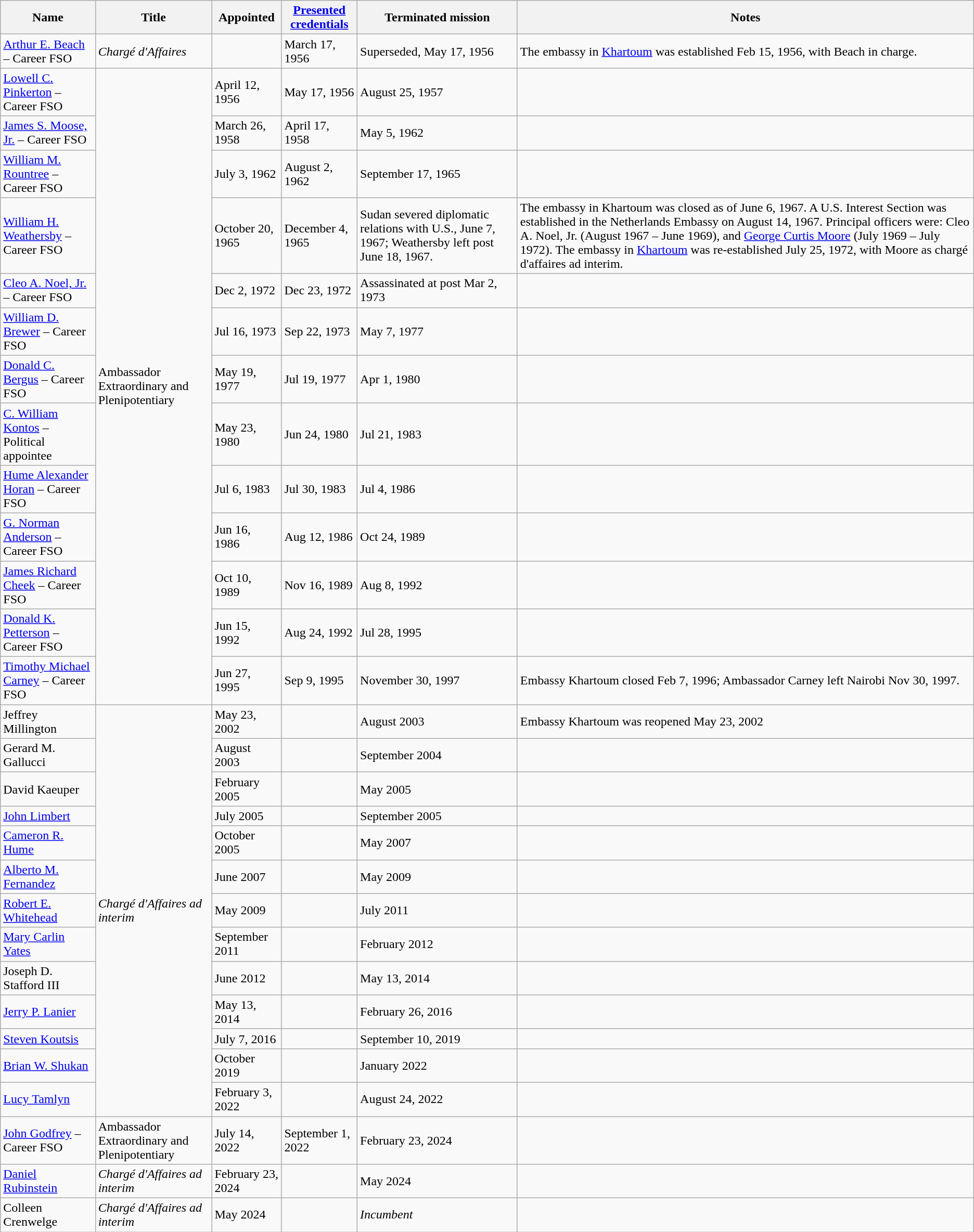<table class="wikitable">
<tr>
<th>Name</th>
<th>Title</th>
<th>Appointed</th>
<th><a href='#'>Presented credentials</a></th>
<th>Terminated mission</th>
<th>Notes</th>
</tr>
<tr>
<td><a href='#'>Arthur E. Beach</a> – Career FSO</td>
<td><em>Chargé d'Affaires</em></td>
<td></td>
<td>March 17, 1956</td>
<td>Superseded, May 17, 1956</td>
<td>The embassy in <a href='#'>Khartoum</a> was established Feb 15, 1956, with Beach in charge.</td>
</tr>
<tr>
<td><a href='#'>Lowell C. Pinkerton</a> – Career FSO</td>
<td rowspan="13">Ambassador Extraordinary and Plenipotentiary</td>
<td>April 12, 1956</td>
<td>May 17, 1956</td>
<td>August 25, 1957</td>
<td></td>
</tr>
<tr>
<td><a href='#'>James S. Moose, Jr.</a> – Career FSO</td>
<td>March 26, 1958</td>
<td>April 17, 1958</td>
<td>May 5, 1962</td>
<td></td>
</tr>
<tr>
<td><a href='#'>William M. Rountree</a> – Career FSO</td>
<td>July 3, 1962</td>
<td>August 2, 1962</td>
<td>September 17, 1965</td>
<td></td>
</tr>
<tr>
<td><a href='#'>William H. Weathersby</a> – Career FSO</td>
<td>October 20, 1965</td>
<td>December 4, 1965</td>
<td>Sudan severed diplomatic relations with U.S., June 7, 1967; Weathersby left post June 18, 1967.</td>
<td>The embassy in Khartoum was closed as of June 6, 1967. A U.S. Interest Section was established in the Netherlands Embassy on August 14, 1967. Principal officers were: Cleo A. Noel, Jr. (August 1967 – June 1969), and <a href='#'>George Curtis Moore</a> (July 1969 – July 1972). The embassy in <a href='#'>Khartoum</a> was re-established July 25, 1972, with Moore as chargé d'affaires ad interim.</td>
</tr>
<tr>
<td><a href='#'>Cleo A. Noel, Jr.</a> – Career FSO</td>
<td>Dec 2, 1972</td>
<td>Dec 23, 1972</td>
<td>Assassinated at post Mar 2, 1973</td>
<td></td>
</tr>
<tr>
<td><a href='#'>William D. Brewer</a> – Career FSO</td>
<td>Jul 16, 1973</td>
<td>Sep 22, 1973</td>
<td>May 7, 1977</td>
<td></td>
</tr>
<tr>
<td><a href='#'>Donald C. Bergus</a> – Career FSO</td>
<td>May 19, 1977</td>
<td>Jul 19, 1977</td>
<td>Apr 1, 1980</td>
<td></td>
</tr>
<tr>
<td><a href='#'>C. William Kontos</a> – Political appointee</td>
<td>May 23, 1980</td>
<td>Jun 24, 1980</td>
<td>Jul 21, 1983</td>
<td></td>
</tr>
<tr>
<td><a href='#'>Hume Alexander Horan</a> – Career FSO</td>
<td>Jul 6, 1983</td>
<td>Jul 30, 1983</td>
<td>Jul 4, 1986</td>
<td></td>
</tr>
<tr>
<td><a href='#'>G. Norman Anderson</a> – Career FSO</td>
<td>Jun 16, 1986</td>
<td>Aug 12, 1986</td>
<td>Oct 24, 1989</td>
<td></td>
</tr>
<tr>
<td><a href='#'>James Richard Cheek</a> – Career FSO</td>
<td>Oct 10, 1989</td>
<td>Nov 16, 1989</td>
<td>Aug 8, 1992</td>
<td></td>
</tr>
<tr>
<td><a href='#'>Donald K. Petterson</a> – Career FSO</td>
<td>Jun 15, 1992</td>
<td>Aug 24, 1992</td>
<td>Jul 28, 1995</td>
<td></td>
</tr>
<tr>
<td><a href='#'>Timothy Michael Carney</a> – Career FSO</td>
<td>Jun 27, 1995</td>
<td>Sep 9, 1995</td>
<td>November 30, 1997</td>
<td>Embassy Khartoum closed Feb 7, 1996; Ambassador Carney left Nairobi Nov 30, 1997.</td>
</tr>
<tr>
<td>Jeffrey Millington</td>
<td rowspan="13"><em>Chargé d'Affaires ad interim</em></td>
<td>May 23, 2002</td>
<td></td>
<td>August 2003</td>
<td>Embassy Khartoum was reopened May 23, 2002</td>
</tr>
<tr>
<td>Gerard M. Gallucci</td>
<td>August 2003</td>
<td></td>
<td>September 2004</td>
<td></td>
</tr>
<tr>
<td>David Kaeuper</td>
<td>February 2005</td>
<td></td>
<td>May 2005</td>
<td></td>
</tr>
<tr>
<td><a href='#'>John Limbert</a></td>
<td>July 2005</td>
<td></td>
<td>September 2005</td>
<td></td>
</tr>
<tr>
<td><a href='#'>Cameron R. Hume</a></td>
<td>October 2005</td>
<td></td>
<td>May 2007</td>
<td></td>
</tr>
<tr>
<td><a href='#'>Alberto M. Fernandez</a></td>
<td>June 2007</td>
<td></td>
<td>May 2009</td>
<td></td>
</tr>
<tr>
<td><a href='#'>Robert E. Whitehead</a></td>
<td>May 2009</td>
<td></td>
<td>July 2011</td>
<td></td>
</tr>
<tr>
<td><a href='#'>Mary Carlin Yates</a></td>
<td>September 2011</td>
<td></td>
<td>February 2012</td>
<td></td>
</tr>
<tr>
<td>Joseph D. Stafford III</td>
<td>June 2012</td>
<td></td>
<td>May 13, 2014</td>
<td></td>
</tr>
<tr>
<td><a href='#'>Jerry P. Lanier</a></td>
<td>May 13, 2014</td>
<td></td>
<td>February 26, 2016</td>
<td></td>
</tr>
<tr>
<td><a href='#'>Steven Koutsis</a></td>
<td>July 7, 2016</td>
<td></td>
<td>September 10, 2019</td>
<td></td>
</tr>
<tr>
<td><a href='#'>Brian W. Shukan</a></td>
<td>October 2019</td>
<td></td>
<td>January 2022</td>
<td></td>
</tr>
<tr>
<td><a href='#'>Lucy Tamlyn</a></td>
<td>February 3, 2022</td>
<td></td>
<td>August 24, 2022</td>
<td></td>
</tr>
<tr>
<td><a href='#'>John Godfrey</a> – Career FSO</td>
<td>Ambassador Extraordinary and Plenipotentiary</td>
<td>July 14, 2022</td>
<td>September 1, 2022</td>
<td>February 23, 2024</td>
<td></td>
</tr>
<tr>
<td><a href='#'>Daniel Rubinstein</a></td>
<td><em>Chargé d'Affaires ad interim</em></td>
<td>February 23, 2024</td>
<td></td>
<td>May 2024</td>
<td></td>
</tr>
<tr>
<td>Colleen Crenwelge</td>
<td><em>Chargé d'Affaires ad interim</em></td>
<td>May 2024</td>
<td></td>
<td><em>Incumbent</em></td>
<td></td>
</tr>
</table>
